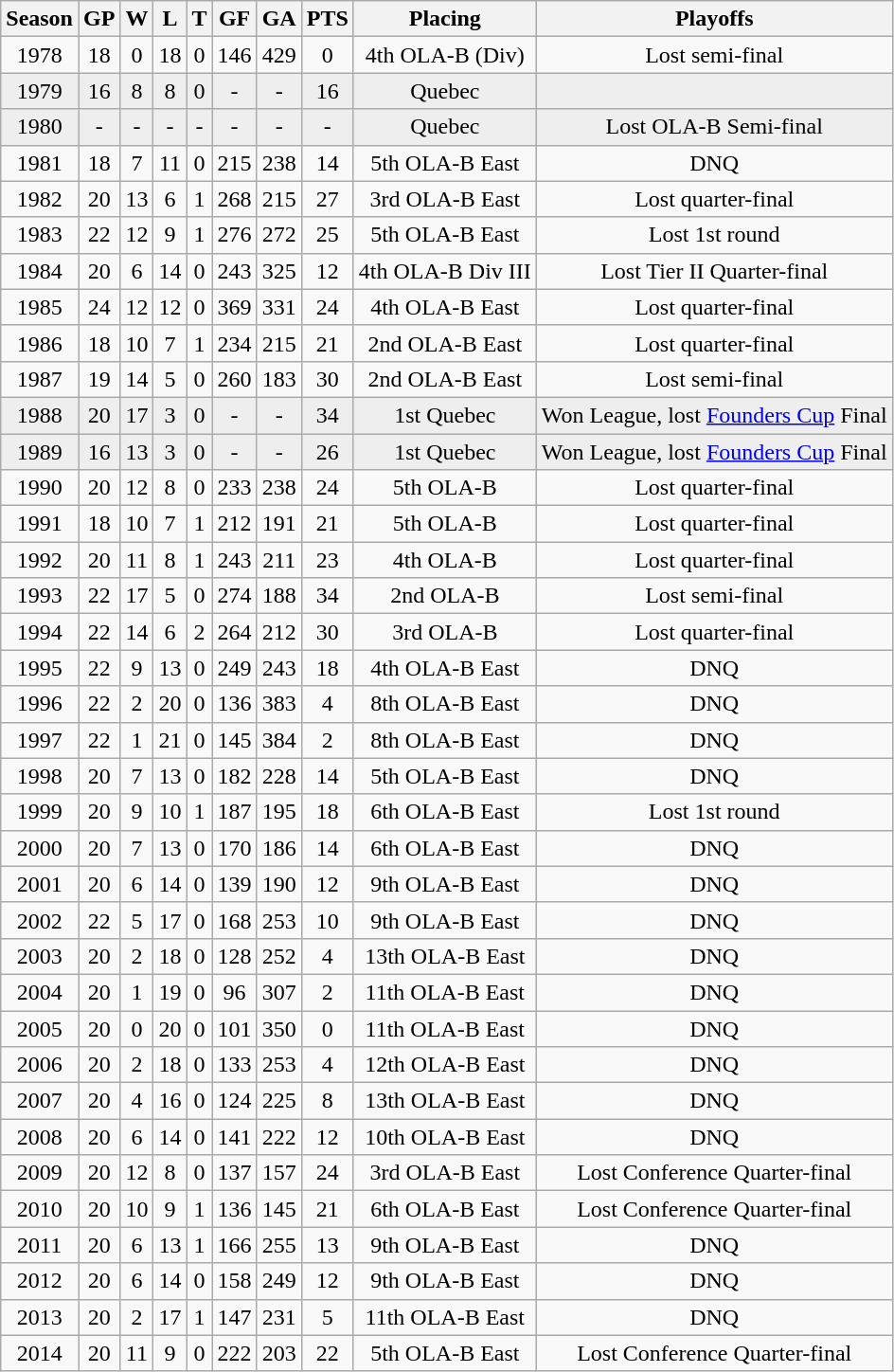<table class="wikitable" style="text-align:center">
<tr>
<th>Season</th>
<th>GP</th>
<th>W</th>
<th>L</th>
<th>T</th>
<th>GF</th>
<th>GA</th>
<th>PTS</th>
<th>Placing</th>
<th>Playoffs</th>
</tr>
<tr>
<td>1978</td>
<td>18</td>
<td>0</td>
<td>18</td>
<td>0</td>
<td>146</td>
<td>429</td>
<td>0</td>
<td>4th OLA-B (Div)</td>
<td>Lost semi-final</td>
</tr>
<tr bgcolor="#eeeeee">
<td>1979</td>
<td>16</td>
<td>8</td>
<td>8</td>
<td>0</td>
<td>-</td>
<td>-</td>
<td>16</td>
<td>Quebec</td>
<td></td>
</tr>
<tr bgcolor="#eeeeee">
<td>1980</td>
<td>-</td>
<td>-</td>
<td>-</td>
<td>-</td>
<td>-</td>
<td>-</td>
<td>-</td>
<td>Quebec</td>
<td>Lost OLA-B Semi-final</td>
</tr>
<tr>
<td>1981</td>
<td>18</td>
<td>7</td>
<td>11</td>
<td>0</td>
<td>215</td>
<td>238</td>
<td>14</td>
<td>5th OLA-B East</td>
<td>DNQ</td>
</tr>
<tr>
<td>1982</td>
<td>20</td>
<td>13</td>
<td>6</td>
<td>1</td>
<td>268</td>
<td>215</td>
<td>27</td>
<td>3rd OLA-B East</td>
<td>Lost quarter-final</td>
</tr>
<tr>
<td>1983</td>
<td>22</td>
<td>12</td>
<td>9</td>
<td>1</td>
<td>276</td>
<td>272</td>
<td>25</td>
<td>5th OLA-B East</td>
<td>Lost 1st round</td>
</tr>
<tr>
<td>1984</td>
<td>20</td>
<td>6</td>
<td>14</td>
<td>0</td>
<td>243</td>
<td>325</td>
<td>12</td>
<td>4th OLA-B Div III</td>
<td>Lost Tier II Quarter-final</td>
</tr>
<tr>
<td>1985</td>
<td>24</td>
<td>12</td>
<td>12</td>
<td>0</td>
<td>369</td>
<td>331</td>
<td>24</td>
<td>4th OLA-B East</td>
<td>Lost quarter-final</td>
</tr>
<tr>
<td>1986</td>
<td>18</td>
<td>10</td>
<td>7</td>
<td>1</td>
<td>234</td>
<td>215</td>
<td>21</td>
<td>2nd OLA-B East</td>
<td>Lost quarter-final</td>
</tr>
<tr>
<td>1987</td>
<td>19</td>
<td>14</td>
<td>5</td>
<td>0</td>
<td>260</td>
<td>183</td>
<td>30</td>
<td>2nd OLA-B East</td>
<td>Lost semi-final</td>
</tr>
<tr bgcolor="#eeeeee">
<td>1988</td>
<td>20</td>
<td>17</td>
<td>3</td>
<td>0</td>
<td>-</td>
<td>-</td>
<td>34</td>
<td>1st Quebec</td>
<td>Won League, lost <a href='#'>Founders Cup</a> Final</td>
</tr>
<tr bgcolor="#eeeeee">
<td>1989</td>
<td>16</td>
<td>13</td>
<td>3</td>
<td>0</td>
<td>-</td>
<td>-</td>
<td>26</td>
<td>1st Quebec</td>
<td>Won League, lost <a href='#'>Founders Cup</a> Final</td>
</tr>
<tr>
<td>1990</td>
<td>20</td>
<td>12</td>
<td>8</td>
<td>0</td>
<td>233</td>
<td>238</td>
<td>24</td>
<td>5th OLA-B</td>
<td>Lost quarter-final</td>
</tr>
<tr>
<td>1991</td>
<td>18</td>
<td>10</td>
<td>7</td>
<td>1</td>
<td>212</td>
<td>191</td>
<td>21</td>
<td>5th OLA-B</td>
<td>Lost quarter-final</td>
</tr>
<tr>
<td>1992</td>
<td>20</td>
<td>11</td>
<td>8</td>
<td>1</td>
<td>243</td>
<td>211</td>
<td>23</td>
<td>4th OLA-B</td>
<td>Lost quarter-final</td>
</tr>
<tr>
<td>1993</td>
<td>22</td>
<td>17</td>
<td>5</td>
<td>0</td>
<td>274</td>
<td>188</td>
<td>34</td>
<td>2nd OLA-B</td>
<td>Lost semi-final</td>
</tr>
<tr>
<td>1994</td>
<td>22</td>
<td>14</td>
<td>6</td>
<td>2</td>
<td>264</td>
<td>212</td>
<td>30</td>
<td>3rd OLA-B</td>
<td>Lost quarter-final</td>
</tr>
<tr>
<td>1995</td>
<td>22</td>
<td>9</td>
<td>13</td>
<td>0</td>
<td>249</td>
<td>243</td>
<td>18</td>
<td>4th OLA-B East</td>
<td>DNQ</td>
</tr>
<tr>
<td>1996</td>
<td>22</td>
<td>2</td>
<td>20</td>
<td>0</td>
<td>136</td>
<td>383</td>
<td>4</td>
<td>8th OLA-B East</td>
<td>DNQ</td>
</tr>
<tr>
<td>1997</td>
<td>22</td>
<td>1</td>
<td>21</td>
<td>0</td>
<td>145</td>
<td>384</td>
<td>2</td>
<td>8th OLA-B East</td>
<td>DNQ</td>
</tr>
<tr>
<td>1998</td>
<td>20</td>
<td>7</td>
<td>13</td>
<td>0</td>
<td>182</td>
<td>228</td>
<td>14</td>
<td>5th OLA-B East</td>
<td>DNQ</td>
</tr>
<tr>
<td>1999</td>
<td>20</td>
<td>9</td>
<td>10</td>
<td>1</td>
<td>187</td>
<td>195</td>
<td>18</td>
<td>6th OLA-B East</td>
<td>Lost 1st round</td>
</tr>
<tr>
<td>2000</td>
<td>20</td>
<td>7</td>
<td>13</td>
<td>0</td>
<td>170</td>
<td>186</td>
<td>14</td>
<td>6th OLA-B East</td>
<td>DNQ</td>
</tr>
<tr>
<td>2001</td>
<td>20</td>
<td>6</td>
<td>14</td>
<td>0</td>
<td>139</td>
<td>190</td>
<td>12</td>
<td>9th OLA-B East</td>
<td>DNQ</td>
</tr>
<tr>
<td>2002</td>
<td>22</td>
<td>5</td>
<td>17</td>
<td>0</td>
<td>168</td>
<td>253</td>
<td>10</td>
<td>9th OLA-B East</td>
<td>DNQ</td>
</tr>
<tr>
<td>2003</td>
<td>20</td>
<td>2</td>
<td>18</td>
<td>0</td>
<td>128</td>
<td>252</td>
<td>4</td>
<td>13th OLA-B East</td>
<td>DNQ</td>
</tr>
<tr>
<td>2004</td>
<td>20</td>
<td>1</td>
<td>19</td>
<td>0</td>
<td>96</td>
<td>307</td>
<td>2</td>
<td>11th OLA-B East</td>
<td>DNQ</td>
</tr>
<tr>
<td>2005</td>
<td>20</td>
<td>0</td>
<td>20</td>
<td>0</td>
<td>101</td>
<td>350</td>
<td>0</td>
<td>11th OLA-B East</td>
<td>DNQ</td>
</tr>
<tr>
<td>2006</td>
<td>20</td>
<td>2</td>
<td>18</td>
<td>0</td>
<td>133</td>
<td>253</td>
<td>4</td>
<td>12th OLA-B East</td>
<td>DNQ</td>
</tr>
<tr>
<td>2007</td>
<td>20</td>
<td>4</td>
<td>16</td>
<td>0</td>
<td>124</td>
<td>225</td>
<td>8</td>
<td>13th OLA-B East</td>
<td>DNQ</td>
</tr>
<tr>
<td>2008</td>
<td>20</td>
<td>6</td>
<td>14</td>
<td>0</td>
<td>141</td>
<td>222</td>
<td>12</td>
<td>10th OLA-B East</td>
<td>DNQ</td>
</tr>
<tr>
<td>2009</td>
<td>20</td>
<td>12</td>
<td>8</td>
<td>0</td>
<td>137</td>
<td>157</td>
<td>24</td>
<td>3rd OLA-B East</td>
<td>Lost Conference Quarter-final</td>
</tr>
<tr>
<td>2010</td>
<td>20</td>
<td>10</td>
<td>9</td>
<td>1</td>
<td>136</td>
<td>145</td>
<td>21</td>
<td>6th OLA-B East</td>
<td>Lost Conference Quarter-final</td>
</tr>
<tr>
<td>2011</td>
<td>20</td>
<td>6</td>
<td>13</td>
<td>1</td>
<td>166</td>
<td>255</td>
<td>13</td>
<td>9th OLA-B East</td>
<td>DNQ</td>
</tr>
<tr>
<td>2012</td>
<td>20</td>
<td>6</td>
<td>14</td>
<td>0</td>
<td>158</td>
<td>249</td>
<td>12</td>
<td>9th OLA-B East</td>
<td>DNQ</td>
</tr>
<tr>
<td>2013</td>
<td>20</td>
<td>2</td>
<td>17</td>
<td>1</td>
<td>147</td>
<td>231</td>
<td>5</td>
<td>11th OLA-B East</td>
<td>DNQ</td>
</tr>
<tr>
<td>2014</td>
<td>20</td>
<td>11</td>
<td>9</td>
<td>0</td>
<td>222</td>
<td>203</td>
<td>22</td>
<td>5th OLA-B East</td>
<td>Lost Conference Quarter-final</td>
</tr>
</table>
